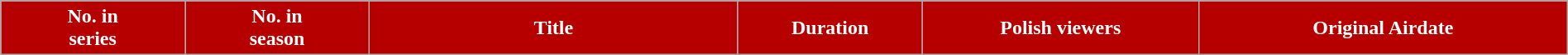<table class="wikitable plainrowheaders" style="width:100%; margin:auto;">
<tr style="color:white">
<th style="background-color: #B60000;" width="10%">No. in<br>series</th>
<th style="background-color: #B60000;" width="10%">No. in<br>season</th>
<th style="background-color: #B60000;" width="20%">Title</th>
<th style="background-color: #B60000;" width="10%">Duration</th>
<th style="background-color: #B60000;" width="15%">Polish viewers</th>
<th style="background-color: #B60000;" width="20%">Original Airdate<br>






</th>
</tr>
</table>
